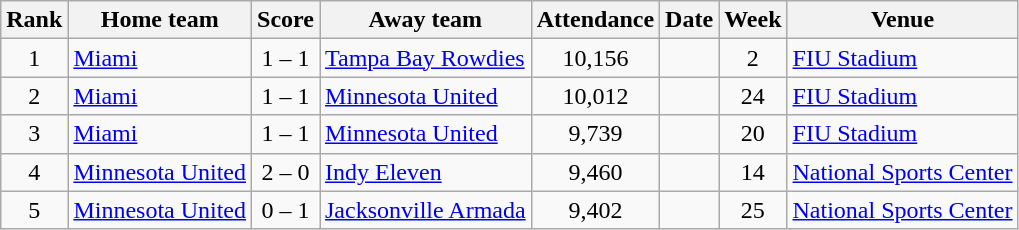<table class="wikitable sortable">
<tr>
<th>Rank</th>
<th>Home team</th>
<th>Score</th>
<th>Away team</th>
<th>Attendance</th>
<th>Date</th>
<th>Week</th>
<th>Venue</th>
</tr>
<tr>
<td align=center>1</td>
<td><a href='#'>Miami</a></td>
<td align=center>1 – 1</td>
<td><a href='#'>Tampa Bay Rowdies</a></td>
<td align=center>10,156</td>
<td align=center></td>
<td align=center>2</td>
<td><a href='#'>FIU Stadium</a></td>
</tr>
<tr>
<td align=center>2</td>
<td><a href='#'>Miami</a></td>
<td align=center>1 – 1</td>
<td><a href='#'>Minnesota United</a></td>
<td align=center>10,012</td>
<td align=center></td>
<td align=center>24</td>
<td><a href='#'>FIU Stadium</a></td>
</tr>
<tr>
<td align=center>3</td>
<td><a href='#'>Miami</a></td>
<td align=center>1 – 1</td>
<td><a href='#'>Minnesota United</a></td>
<td align=center>9,739</td>
<td align=center></td>
<td align=center>20</td>
<td><a href='#'>FIU Stadium</a></td>
</tr>
<tr>
<td align=center>4</td>
<td><a href='#'>Minnesota United</a></td>
<td align=center>2 – 0</td>
<td><a href='#'>Indy Eleven</a></td>
<td align=center>9,460</td>
<td align=center></td>
<td align=center>14</td>
<td><a href='#'>National Sports Center</a></td>
</tr>
<tr>
<td align=center>5</td>
<td><a href='#'>Minnesota United</a></td>
<td align=center>0 – 1</td>
<td><a href='#'>Jacksonville Armada</a></td>
<td align=center>9,402</td>
<td align=center></td>
<td align=center>25</td>
<td><a href='#'>National Sports Center</a></td>
</tr>
</table>
